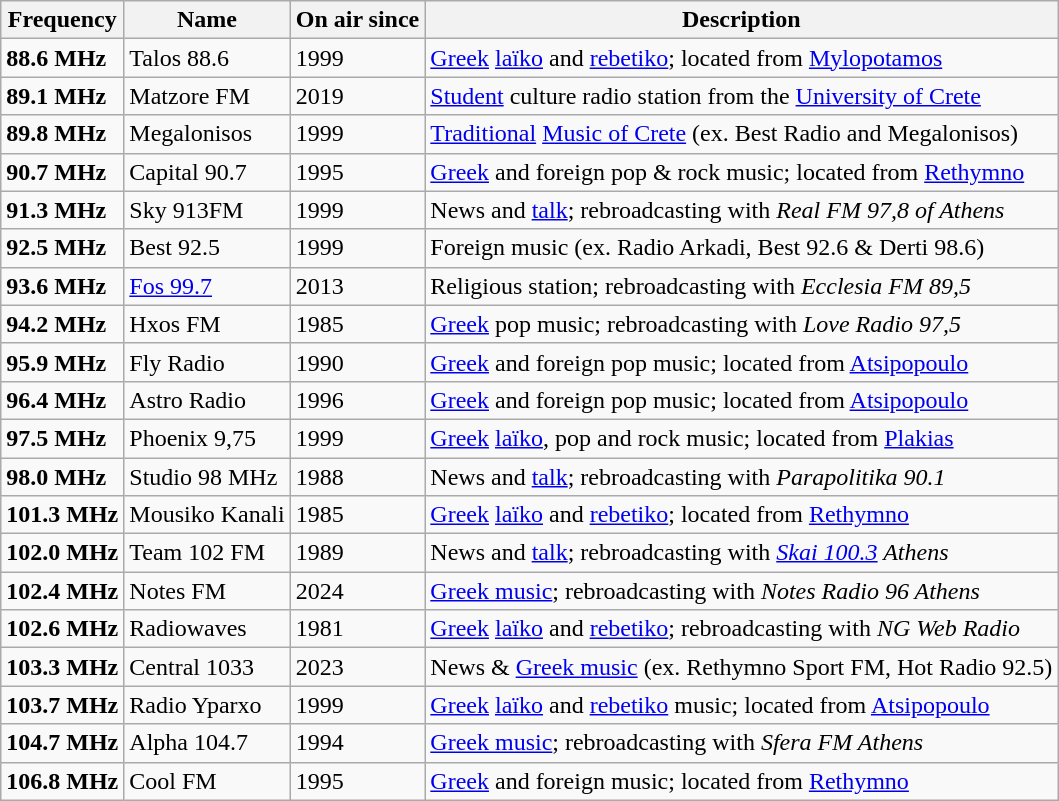<table class="wikitable">
<tr>
<th>Frequency</th>
<th>Name</th>
<th>On air since</th>
<th>Description</th>
</tr>
<tr>
<td><strong>88.6 MHz</strong></td>
<td>Talos 88.6</td>
<td>1999</td>
<td><a href='#'>Greek</a> <a href='#'>laïko</a> and <a href='#'>rebetiko</a>; located from <a href='#'>Mylopotamos</a></td>
</tr>
<tr>
<td><strong>89.1 MHz</strong></td>
<td>Matzore FM</td>
<td>2019</td>
<td><a href='#'>Student</a> culture radio station from the <a href='#'>University of Crete</a></td>
</tr>
<tr>
<td><strong>89.8 MHz</strong></td>
<td>Megalonisos</td>
<td>1999</td>
<td><a href='#'>Traditional</a> <a href='#'>Music of Crete</a> (ex. Best Radio and Megalonisos)</td>
</tr>
<tr>
<td><strong>90.7 MHz</strong></td>
<td>Capital 90.7</td>
<td>1995</td>
<td><a href='#'>Greek</a> and foreign pop & rock music; located from <a href='#'>Rethymno</a></td>
</tr>
<tr>
<td><strong>91.3 MHz</strong></td>
<td>Sky 913FM</td>
<td>1999</td>
<td>News and <a href='#'>talk</a>; rebroadcasting with <em>Real FM 97,8 of Athens</em></td>
</tr>
<tr>
<td><strong>92.5 MHz</strong></td>
<td>Best 92.5</td>
<td>1999</td>
<td>Foreign music (ex. Radio Arkadi, Best 92.6 & Derti 98.6)</td>
</tr>
<tr>
<td><strong>93.6 MHz</strong></td>
<td><a href='#'>Fos 99.7</a></td>
<td>2013</td>
<td>Religious station; rebroadcasting with <em>Ecclesia FM 89,5</em></td>
</tr>
<tr>
<td><strong>94.2 MHz</strong></td>
<td>Hxos FM</td>
<td>1985</td>
<td><a href='#'>Greek</a> pop music; rebroadcasting with <em>Love Radio 97,5</em></td>
</tr>
<tr>
<td><strong>95.9 MHz</strong></td>
<td>Fly Radio</td>
<td>1990</td>
<td><a href='#'>Greek</a> and foreign pop music; located from <a href='#'>Atsipopoulo</a></td>
</tr>
<tr>
<td><strong>96.4 MHz</strong></td>
<td>Astro Radio</td>
<td>1996</td>
<td><a href='#'>Greek</a> and foreign pop music; located from <a href='#'>Atsipopoulo</a></td>
</tr>
<tr>
<td><strong>97.5 MHz</strong></td>
<td>Phoenix 9,75</td>
<td>1999</td>
<td><a href='#'>Greek</a> <a href='#'>laïko</a>, pop and rock music; located from <a href='#'>Plakias</a></td>
</tr>
<tr>
<td><strong>98.0 MHz</strong></td>
<td>Studio 98 MHz</td>
<td>1988</td>
<td>News and <a href='#'>talk</a>; rebroadcasting with <em>Parapolitika 90.1</em></td>
</tr>
<tr>
<td><strong>101.3 MHz</strong></td>
<td>Mousiko Kanali</td>
<td>1985</td>
<td><a href='#'>Greek</a> <a href='#'>laïko</a> and <a href='#'>rebetiko</a>; located from <a href='#'>Rethymno</a></td>
</tr>
<tr>
<td><strong>102.0 MHz</strong></td>
<td>Team 102 FM</td>
<td>1989</td>
<td>News and <a href='#'>talk</a>; rebroadcasting with <em><a href='#'>Skai 100.3</a> Athens</em></td>
</tr>
<tr>
<td><strong>102.4 MHz</strong></td>
<td>Notes FM</td>
<td>2024</td>
<td><a href='#'>Greek music</a>; rebroadcasting with <em>Notes Radio 96 Athens</em></td>
</tr>
<tr>
<td><strong>102.6 MHz</strong></td>
<td>Radiowaves</td>
<td>1981</td>
<td><a href='#'>Greek</a> <a href='#'>laïko</a> and <a href='#'>rebetiko</a>; rebroadcasting with <em>NG Web Radio</em></td>
</tr>
<tr>
<td><strong>103.3 MHz</strong></td>
<td>Central 1033</td>
<td>2023</td>
<td>News & <a href='#'>Greek music</a> (ex. Rethymno Sport FM, Hot Radio 92.5)</td>
</tr>
<tr>
<td><strong>103.7 MHz</strong></td>
<td>Radio Yparxo</td>
<td>1999</td>
<td><a href='#'>Greek</a> <a href='#'>laïko</a> and <a href='#'>rebetiko</a> music; located from <a href='#'>Atsipopoulo</a></td>
</tr>
<tr>
<td><strong>104.7 MHz</strong></td>
<td>Alpha 104.7</td>
<td>1994</td>
<td><a href='#'>Greek music</a>; rebroadcasting with <em>Sfera FM Athens</em></td>
</tr>
<tr>
<td><strong>106.8 MHz</strong></td>
<td>Cool FM</td>
<td>1995</td>
<td><a href='#'>Greek</a> and foreign music; located from <a href='#'>Rethymno</a></td>
</tr>
</table>
